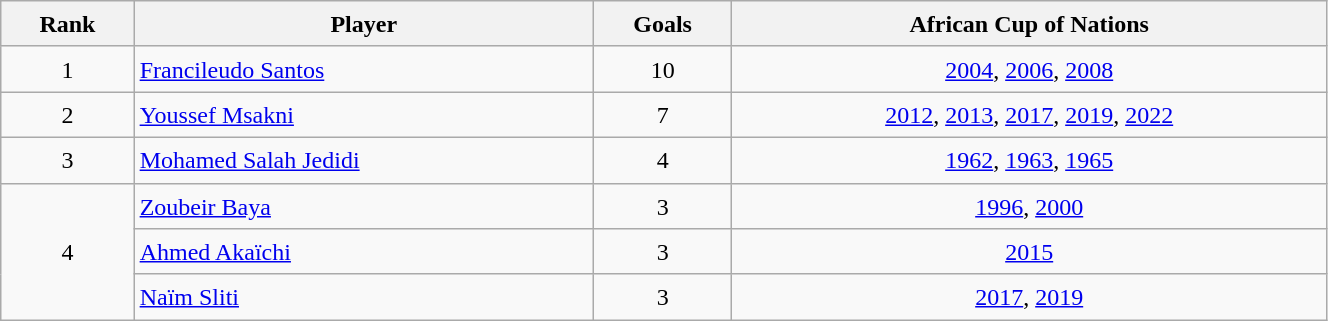<table class="wikitable alternance" width="70%" style="font-size:100%; text-align:center; line-height:23px;">
<tr>
<th>Rank</th>
<th>Player</th>
<th>Goals</th>
<th>African Cup of Nations</th>
</tr>
<tr>
<td>1</td>
<td align="left"><a href='#'>Francileudo Santos</a></td>
<td>10</td>
<td><a href='#'>2004</a>, <a href='#'>2006</a>, <a href='#'>2008</a></td>
</tr>
<tr>
<td>2</td>
<td align="left"><a href='#'>Youssef Msakni</a></td>
<td>7</td>
<td><a href='#'>2012</a>, <a href='#'>2013</a>, <a href='#'>2017</a>, <a href='#'>2019</a>, <a href='#'>2022</a></td>
</tr>
<tr>
<td>3</td>
<td align="left"><a href='#'>Mohamed Salah Jedidi</a></td>
<td>4</td>
<td><a href='#'>1962</a>, <a href='#'>1963</a>, <a href='#'>1965</a></td>
</tr>
<tr>
<td rowspan="3">4</td>
<td align="left"><a href='#'>Zoubeir Baya</a></td>
<td>3</td>
<td><a href='#'>1996</a>, <a href='#'>2000</a></td>
</tr>
<tr>
<td align="left"><a href='#'>Ahmed Akaïchi</a></td>
<td>3</td>
<td><a href='#'>2015</a></td>
</tr>
<tr>
<td align="left"><a href='#'>Naïm Sliti</a></td>
<td>3</td>
<td><a href='#'>2017</a>, <a href='#'>2019</a></td>
</tr>
</table>
